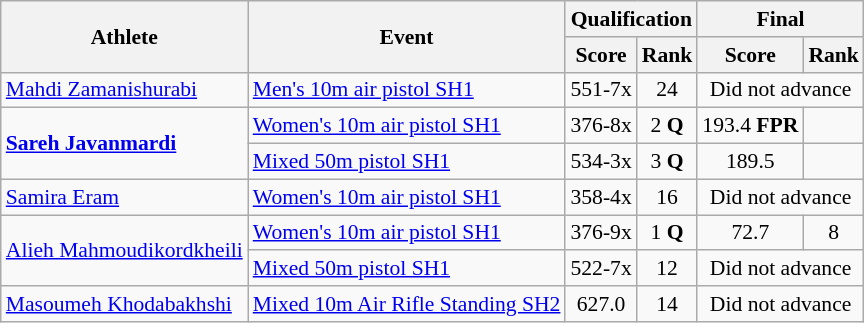<table class=wikitable style="font-size:90%">
<tr>
<th rowspan="2">Athlete</th>
<th rowspan="2">Event</th>
<th colspan="2">Qualification</th>
<th colspan="2">Final</th>
</tr>
<tr>
<th>Score</th>
<th>Rank</th>
<th>Score</th>
<th>Rank</th>
</tr>
<tr>
<td><a href='#'>Mahdi Zamanishurabi</a></td>
<td><a href='#'>Men's 10m air pistol SH1</a></td>
<td align="center">551-7x</td>
<td align="center">24</td>
<td colspan="2" align="center">Did not advance</td>
</tr>
<tr>
<td rowspan="2"><strong><a href='#'>Sareh Javanmardi</a></strong></td>
<td><a href='#'>Women's 10m air pistol SH1</a></td>
<td align="center">376-8x</td>
<td align="center">2 <strong>Q</strong></td>
<td align="center">193.4 <strong>FPR</strong></td>
<td align="center"></td>
</tr>
<tr>
<td><a href='#'>Mixed 50m pistol SH1</a></td>
<td align="center">534-3x</td>
<td align="center">3 <strong>Q</strong></td>
<td align="center">189.5</td>
<td align="center"></td>
</tr>
<tr>
<td><a href='#'>Samira Eram</a></td>
<td><a href='#'>Women's 10m air pistol SH1</a></td>
<td align="center">358-4x</td>
<td align="center">16</td>
<td colspan="2" align="center">Did not advance</td>
</tr>
<tr>
<td rowspan="2"><a href='#'>Alieh Mahmoudikordkheili</a></td>
<td><a href='#'>Women's 10m air pistol SH1</a></td>
<td align="center">376-9x</td>
<td align="center">1 <strong>Q</strong></td>
<td align="center">72.7</td>
<td align="center">8</td>
</tr>
<tr>
<td><a href='#'>Mixed 50m pistol SH1</a></td>
<td align="center">522-7x</td>
<td align="center">12</td>
<td colspan="2" align="center">Did not advance</td>
</tr>
<tr>
<td><a href='#'>Masoumeh Khodabakhshi</a></td>
<td><a href='#'>Mixed 10m Air Rifle Standing SH2</a></td>
<td align="center">627.0</td>
<td align="center">14</td>
<td colspan="2" align="center">Did not advance</td>
</tr>
</table>
